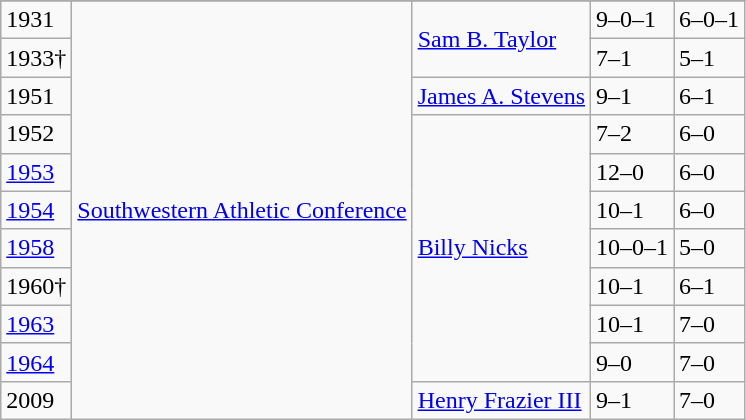<table class="wikitable">
<tr>
</tr>
<tr>
<td>1931</td>
<td rowspan="11"><a href='#'>Southwestern Athletic Conference</a></td>
<td rowspan="2"><a href='#'>Sam B. Taylor</a></td>
<td>9–0–1</td>
<td>6–0–1</td>
</tr>
<tr>
<td>1933†</td>
<td>7–1</td>
<td>5–1</td>
</tr>
<tr>
<td>1951</td>
<td><a href='#'>James A. Stevens</a></td>
<td>9–1</td>
<td>6–1</td>
</tr>
<tr>
<td>1952</td>
<td rowspan="7"><a href='#'>Billy Nicks</a></td>
<td>7–2</td>
<td>6–0</td>
</tr>
<tr>
<td><a href='#'>1953</a></td>
<td>12–0</td>
<td>6–0</td>
</tr>
<tr>
<td><a href='#'>1954</a></td>
<td>10–1</td>
<td>6–0</td>
</tr>
<tr>
<td><a href='#'>1958</a></td>
<td>10–0–1</td>
<td>5–0</td>
</tr>
<tr>
<td>1960†</td>
<td>10–1</td>
<td>6–1</td>
</tr>
<tr>
<td><a href='#'>1963</a></td>
<td>10–1</td>
<td>7–0</td>
</tr>
<tr>
<td><a href='#'>1964</a></td>
<td>9–0</td>
<td>7–0</td>
</tr>
<tr>
<td>2009</td>
<td><a href='#'>Henry Frazier III</a></td>
<td>9–1</td>
<td>7–0</td>
</tr>
</table>
